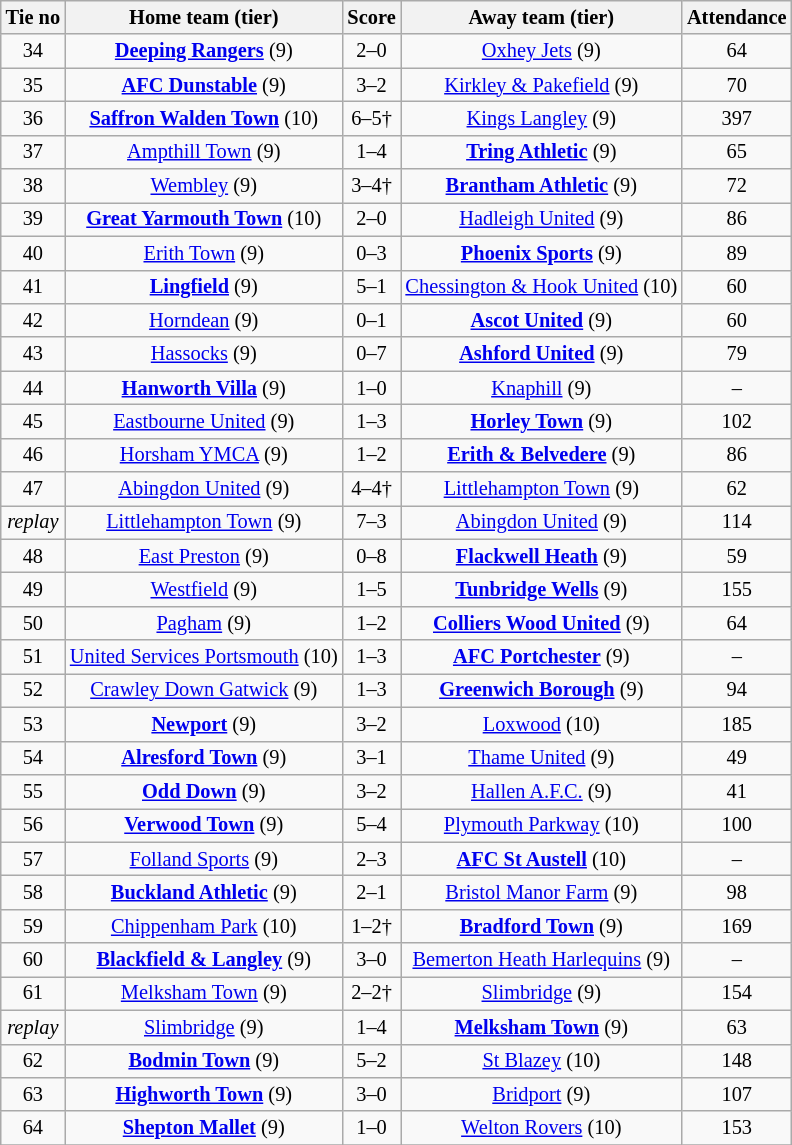<table class="wikitable" style="text-align: center; font-size:85%">
<tr>
<th>Tie no</th>
<th>Home team (tier)</th>
<th>Score</th>
<th>Away team (tier)</th>
<th>Attendance</th>
</tr>
<tr>
<td>34</td>
<td><strong><a href='#'>Deeping Rangers</a></strong> (9)</td>
<td>2–0</td>
<td><a href='#'>Oxhey Jets</a> (9)</td>
<td>64</td>
</tr>
<tr>
<td>35</td>
<td><strong><a href='#'>AFC Dunstable</a></strong> (9)</td>
<td>3–2</td>
<td><a href='#'>Kirkley & Pakefield</a> (9)</td>
<td>70</td>
</tr>
<tr>
<td>36</td>
<td><strong><a href='#'>Saffron Walden Town</a></strong> (10)</td>
<td>6–5†</td>
<td><a href='#'>Kings Langley</a> (9)</td>
<td>397</td>
</tr>
<tr>
<td>37</td>
<td><a href='#'>Ampthill Town</a> (9)</td>
<td>1–4</td>
<td><strong><a href='#'>Tring Athletic</a></strong> (9)</td>
<td>65</td>
</tr>
<tr>
<td>38</td>
<td><a href='#'>Wembley</a> (9)</td>
<td>3–4†</td>
<td><strong><a href='#'>Brantham Athletic</a></strong> (9)</td>
<td>72</td>
</tr>
<tr>
<td>39</td>
<td><strong><a href='#'>Great Yarmouth Town</a></strong> (10)</td>
<td>2–0</td>
<td><a href='#'>Hadleigh United</a> (9)</td>
<td>86</td>
</tr>
<tr>
<td>40</td>
<td><a href='#'>Erith Town</a> (9)</td>
<td>0–3</td>
<td><strong><a href='#'>Phoenix Sports</a></strong> (9)</td>
<td>89</td>
</tr>
<tr>
<td>41</td>
<td><strong><a href='#'>Lingfield</a></strong> (9)</td>
<td>5–1</td>
<td><a href='#'>Chessington & Hook United</a> (10)</td>
<td>60</td>
</tr>
<tr>
<td>42</td>
<td><a href='#'>Horndean</a> (9)</td>
<td>0–1</td>
<td><strong><a href='#'>Ascot United</a></strong> (9)</td>
<td>60</td>
</tr>
<tr>
<td>43</td>
<td><a href='#'>Hassocks</a> (9)</td>
<td>0–7</td>
<td><strong><a href='#'>Ashford United</a></strong> (9)</td>
<td>79</td>
</tr>
<tr>
<td>44</td>
<td><strong><a href='#'>Hanworth Villa</a></strong> (9)</td>
<td>1–0</td>
<td><a href='#'>Knaphill</a> (9)</td>
<td>–</td>
</tr>
<tr>
<td>45</td>
<td><a href='#'>Eastbourne United</a> (9)</td>
<td>1–3</td>
<td><strong><a href='#'>Horley Town</a></strong> (9)</td>
<td>102</td>
</tr>
<tr>
<td>46</td>
<td><a href='#'>Horsham YMCA</a> (9)</td>
<td>1–2</td>
<td><strong><a href='#'>Erith & Belvedere</a></strong> (9)</td>
<td>86</td>
</tr>
<tr>
<td>47</td>
<td><a href='#'>Abingdon United</a> (9)</td>
<td>4–4†</td>
<td><a href='#'>Littlehampton Town</a> (9)</td>
<td>62</td>
</tr>
<tr>
<td><em>replay</em></td>
<td><a href='#'>Littlehampton Town</a> (9)</td>
<td>7–3</td>
<td><a href='#'>Abingdon United</a> (9)</td>
<td>114</td>
</tr>
<tr>
<td>48</td>
<td><a href='#'>East Preston</a> (9)</td>
<td>0–8</td>
<td><strong><a href='#'>Flackwell Heath</a></strong> (9)</td>
<td>59</td>
</tr>
<tr>
<td>49</td>
<td><a href='#'>Westfield</a> (9)</td>
<td>1–5</td>
<td><strong><a href='#'>Tunbridge Wells</a></strong> (9)</td>
<td>155</td>
</tr>
<tr>
<td>50</td>
<td><a href='#'>Pagham</a> (9)</td>
<td>1–2</td>
<td><strong><a href='#'>Colliers Wood United</a></strong> (9)</td>
<td>64</td>
</tr>
<tr>
<td>51</td>
<td><a href='#'>United Services Portsmouth</a> (10)</td>
<td>1–3</td>
<td><strong><a href='#'>AFC Portchester</a></strong> (9)</td>
<td>–</td>
</tr>
<tr>
<td>52</td>
<td><a href='#'>Crawley Down Gatwick</a> (9)</td>
<td>1–3</td>
<td><strong><a href='#'>Greenwich Borough</a></strong> (9)</td>
<td>94</td>
</tr>
<tr>
<td>53</td>
<td><strong><a href='#'>Newport</a></strong> (9)</td>
<td>3–2</td>
<td><a href='#'>Loxwood</a> (10)</td>
<td>185</td>
</tr>
<tr>
<td>54</td>
<td><strong><a href='#'>Alresford Town</a></strong> (9)</td>
<td>3–1</td>
<td><a href='#'>Thame United</a> (9)</td>
<td>49</td>
</tr>
<tr>
<td>55</td>
<td><strong><a href='#'>Odd Down</a></strong> (9)</td>
<td>3–2</td>
<td><a href='#'>Hallen A.F.C.</a> (9)</td>
<td>41</td>
</tr>
<tr>
<td>56</td>
<td><strong><a href='#'>Verwood Town</a></strong> (9)</td>
<td>5–4</td>
<td><a href='#'>Plymouth Parkway</a> (10)</td>
<td>100</td>
</tr>
<tr>
<td>57</td>
<td><a href='#'>Folland Sports</a> (9)</td>
<td>2–3</td>
<td><strong><a href='#'>AFC St Austell</a></strong> (10)</td>
<td>–</td>
</tr>
<tr>
<td>58</td>
<td><strong><a href='#'>Buckland Athletic</a></strong> (9)</td>
<td>2–1</td>
<td><a href='#'>Bristol Manor Farm</a> (9)</td>
<td>98</td>
</tr>
<tr>
<td>59</td>
<td><a href='#'>Chippenham Park</a> (10)</td>
<td>1–2†</td>
<td><strong><a href='#'>Bradford Town</a></strong> (9)</td>
<td>169</td>
</tr>
<tr>
<td>60</td>
<td><strong><a href='#'>Blackfield & Langley</a></strong> (9)</td>
<td>3–0</td>
<td><a href='#'>Bemerton Heath Harlequins</a> (9)</td>
<td>–</td>
</tr>
<tr>
<td>61</td>
<td><a href='#'>Melksham Town</a> (9)</td>
<td>2–2†</td>
<td><a href='#'>Slimbridge</a> (9)</td>
<td>154</td>
</tr>
<tr>
<td><em>replay</em></td>
<td><a href='#'>Slimbridge</a> (9)</td>
<td>1–4</td>
<td><strong><a href='#'>Melksham Town</a></strong> (9)</td>
<td>63</td>
</tr>
<tr>
<td>62</td>
<td><strong><a href='#'>Bodmin Town</a></strong> (9)</td>
<td>5–2</td>
<td><a href='#'>St Blazey</a> (10)</td>
<td>148</td>
</tr>
<tr>
<td>63</td>
<td><strong><a href='#'>Highworth Town</a></strong> (9)</td>
<td>3–0</td>
<td><a href='#'>Bridport</a> (9)</td>
<td>107</td>
</tr>
<tr>
<td>64</td>
<td><strong><a href='#'>Shepton Mallet</a></strong> (9)</td>
<td>1–0</td>
<td><a href='#'>Welton Rovers</a> (10)</td>
<td>153</td>
</tr>
<tr>
</tr>
</table>
